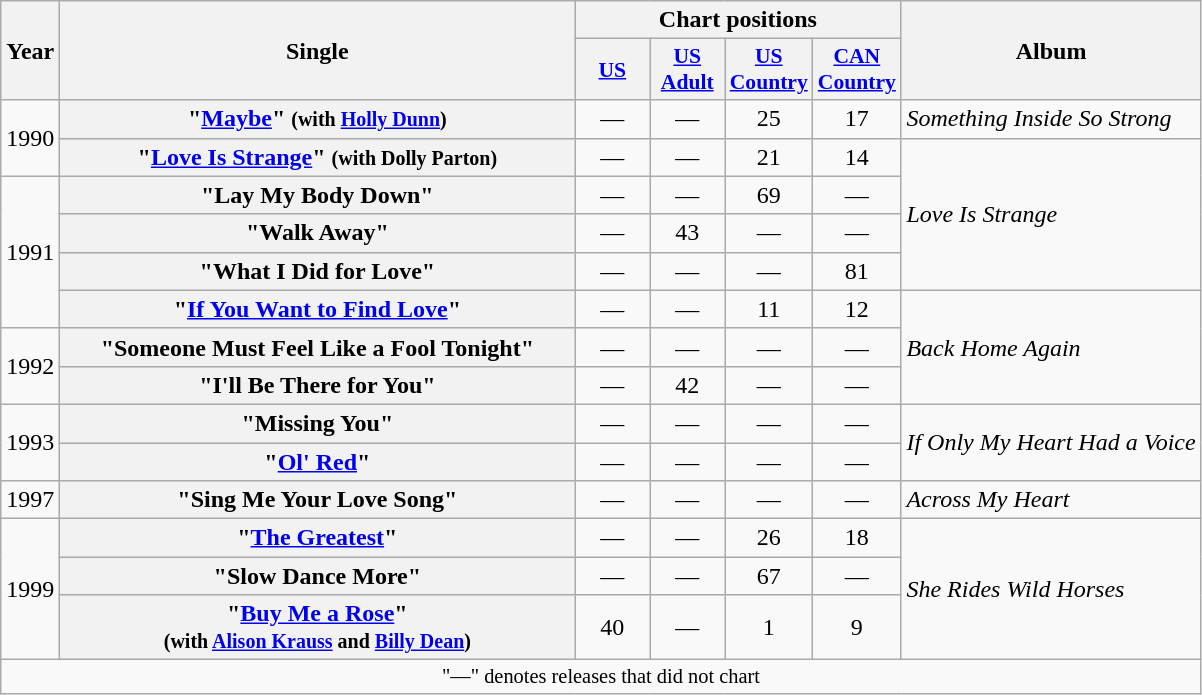<table class="wikitable plainrowheaders" style="text-align:center;">
<tr>
<th rowspan="2">Year</th>
<th rowspan="2" style="width:21em;">Single</th>
<th colspan="4">Chart positions</th>
<th rowspan="2">Album</th>
</tr>
<tr>
<th style="width:3em;font-size:90%"><a href='#'>US</a><br></th>
<th style="width:3em;font-size:90%"><a href='#'>US Adult</a><br></th>
<th style="width:3em;font-size:90%"><a href='#'>US Country</a><br></th>
<th style="width:3em;font-size:90%"><a href='#'>CAN Country</a><br></th>
</tr>
<tr>
<td rowspan="2">1990</td>
<th scope="row">"<a href='#'>Maybe</a>" <small>(with <a href='#'>Holly Dunn</a>)</small></th>
<td>—</td>
<td>—</td>
<td>25</td>
<td>17</td>
<td align="left"><em>Something Inside So Strong</em></td>
</tr>
<tr>
<th scope="row">"<a href='#'>Love Is Strange</a>" <small>(with Dolly Parton)</small></th>
<td>—</td>
<td>—</td>
<td>21</td>
<td>14</td>
<td align="left" rowspan="4"><em>Love Is Strange</em></td>
</tr>
<tr>
<td rowspan="4">1991</td>
<th scope="row">"Lay My Body Down"</th>
<td>—</td>
<td>—</td>
<td>69</td>
<td>—</td>
</tr>
<tr>
<th scope="row">"Walk Away"</th>
<td>—</td>
<td>43</td>
<td>—</td>
<td>—</td>
</tr>
<tr>
<th scope="row">"What I Did for Love"</th>
<td>—</td>
<td>—</td>
<td>—</td>
<td>81</td>
</tr>
<tr>
<th scope="row">"<a href='#'>If You Want to Find Love</a>"</th>
<td>—</td>
<td>—</td>
<td>11</td>
<td>12</td>
<td align="left" rowspan="3"><em>Back Home Again</em></td>
</tr>
<tr>
<td rowspan="2">1992</td>
<th scope="row">"Someone Must Feel Like a Fool Tonight"</th>
<td>—</td>
<td>—</td>
<td>—</td>
<td>—</td>
</tr>
<tr>
<th scope="row">"I'll Be There for You"</th>
<td>—</td>
<td>42</td>
<td>—</td>
<td>—</td>
</tr>
<tr>
<td rowspan="2">1993</td>
<th scope="row">"Missing You"</th>
<td>—</td>
<td>—</td>
<td>—</td>
<td>—</td>
<td align="left" rowspan="2"><em>If Only My Heart Had a Voice</em></td>
</tr>
<tr>
<th scope="row">"<a href='#'>Ol' Red</a>"</th>
<td>—</td>
<td>—</td>
<td>—</td>
<td>—</td>
</tr>
<tr>
<td>1997</td>
<th scope="row">"Sing Me Your Love Song"</th>
<td>—</td>
<td>—</td>
<td>—</td>
<td>—</td>
<td align="left"><em>Across My Heart</em></td>
</tr>
<tr>
<td rowspan="3">1999</td>
<th scope="row">"<a href='#'>The Greatest</a>"</th>
<td>—</td>
<td>—</td>
<td>26</td>
<td>18</td>
<td align="left" rowspan="3"><em>She Rides Wild Horses</em></td>
</tr>
<tr>
<th scope="row">"Slow Dance More"</th>
<td>—</td>
<td>—</td>
<td>67</td>
<td>—</td>
</tr>
<tr>
<th scope="row">"<a href='#'>Buy Me a Rose</a>"<br><small>(with <a href='#'>Alison Krauss</a> and <a href='#'>Billy Dean</a>)</small></th>
<td>40</td>
<td>—</td>
<td>1</td>
<td>9</td>
</tr>
<tr>
<td colspan="7" style="font-size:85%">"—" denotes releases that did not chart</td>
</tr>
</table>
